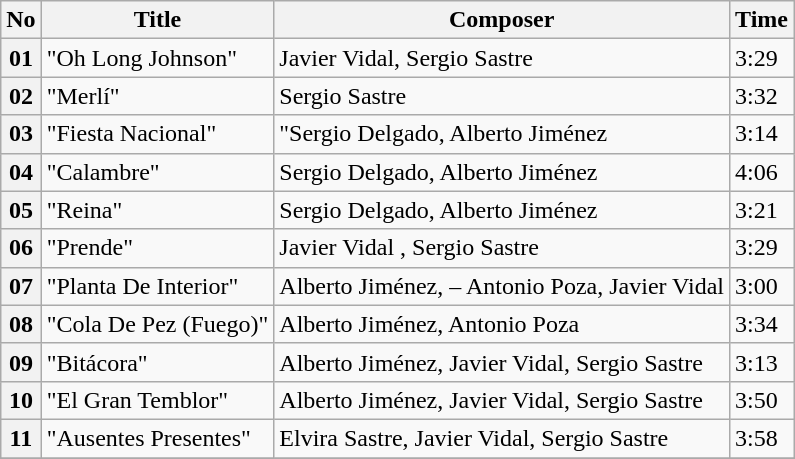<table class="wikitable plainrowheaders sortable">
<tr>
<th scope="col">No</th>
<th scope="col">Title</th>
<th scope="col">Composer</th>
<th scope="col" class="unsortable">Time</th>
</tr>
<tr>
<th scope="row">01</th>
<td>"Oh Long Johnson"</td>
<td>Javier Vidal, Sergio Sastre</td>
<td>3:29</td>
</tr>
<tr>
<th scope="row">02</th>
<td>"Merlí"</td>
<td>Sergio Sastre</td>
<td>3:32</td>
</tr>
<tr>
<th scope="row">03</th>
<td>"Fiesta Nacional"</td>
<td>"Sergio Delgado, Alberto Jiménez</td>
<td>3:14</td>
</tr>
<tr>
<th scope="row">04</th>
<td>"Calambre"</td>
<td>Sergio Delgado, Alberto Jiménez</td>
<td>4:06</td>
</tr>
<tr>
<th scope="row">05</th>
<td>"Reina"</td>
<td>Sergio Delgado, Alberto Jiménez</td>
<td>3:21</td>
</tr>
<tr>
<th scope="row">06</th>
<td>"Prende"</td>
<td>Javier Vidal , Sergio Sastre</td>
<td>3:29</td>
</tr>
<tr>
<th scope="row">07</th>
<td>"Planta De Interior"</td>
<td>Alberto Jiménez, – Antonio Poza, Javier Vidal</td>
<td>3:00</td>
</tr>
<tr>
<th scope="row">08</th>
<td>"Cola De Pez (Fuego)"</td>
<td>Alberto Jiménez, Antonio Poza</td>
<td>3:34</td>
</tr>
<tr>
<th scope="row">09</th>
<td>"Bitácora"</td>
<td>Alberto Jiménez, Javier Vidal, Sergio Sastre</td>
<td>3:13</td>
</tr>
<tr>
<th scope="row">10</th>
<td>"El Gran Temblor"</td>
<td>Alberto Jiménez, Javier Vidal, Sergio Sastre</td>
<td>3:50</td>
</tr>
<tr>
<th scope="row">11</th>
<td>"Ausentes Presentes"</td>
<td>Elvira Sastre, Javier Vidal, Sergio Sastre</td>
<td>3:58</td>
</tr>
<tr>
</tr>
</table>
